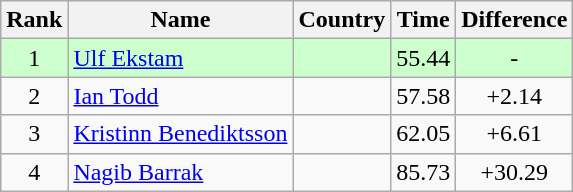<table class="wikitable sortable" style="text-align:center">
<tr>
<th>Rank</th>
<th>Name</th>
<th>Country</th>
<th>Time</th>
<th>Difference</th>
</tr>
<tr style="background:#cfc;">
<td>1</td>
<td align=left><a href='#'>Ulf Ekstam</a></td>
<td align=left></td>
<td>55.44</td>
<td>-</td>
</tr>
<tr>
<td>2</td>
<td align=left><a href='#'>Ian Todd</a></td>
<td align=left></td>
<td>57.58</td>
<td>+2.14</td>
</tr>
<tr>
<td>3</td>
<td align=left><a href='#'>Kristinn Benediktsson</a></td>
<td align=left></td>
<td>62.05</td>
<td>+6.61</td>
</tr>
<tr>
<td>4</td>
<td align=left><a href='#'>Nagib Barrak</a></td>
<td align=left></td>
<td>85.73</td>
<td>+30.29</td>
</tr>
</table>
